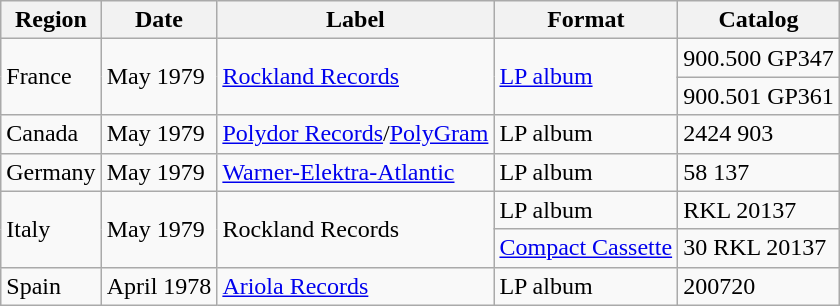<table class="wikitable">
<tr>
<th>Region</th>
<th>Date</th>
<th>Label</th>
<th>Format</th>
<th>Catalog</th>
</tr>
<tr>
<td rowspan="2">France</td>
<td rowspan="2">May 1979</td>
<td rowspan="2"><a href='#'>Rockland Records</a></td>
<td rowspan="2"><a href='#'>LP album</a></td>
<td>900.500 GP347</td>
</tr>
<tr>
<td>900.501 GP361</td>
</tr>
<tr>
<td>Canada</td>
<td>May 1979</td>
<td><a href='#'>Polydor Records</a>/<a href='#'>PolyGram</a></td>
<td>LP album</td>
<td>2424 903</td>
</tr>
<tr>
<td>Germany</td>
<td>May 1979</td>
<td><a href='#'>Warner-Elektra-Atlantic</a></td>
<td>LP album</td>
<td>58 137</td>
</tr>
<tr>
<td rowspan="2">Italy</td>
<td rowspan="2">May 1979</td>
<td rowspan="2">Rockland Records</td>
<td>LP album</td>
<td>RKL 20137</td>
</tr>
<tr>
<td><a href='#'>Compact Cassette</a></td>
<td>30 RKL 20137</td>
</tr>
<tr>
<td>Spain</td>
<td>April 1978</td>
<td><a href='#'>Ariola Records</a></td>
<td>LP album</td>
<td>200720</td>
</tr>
</table>
